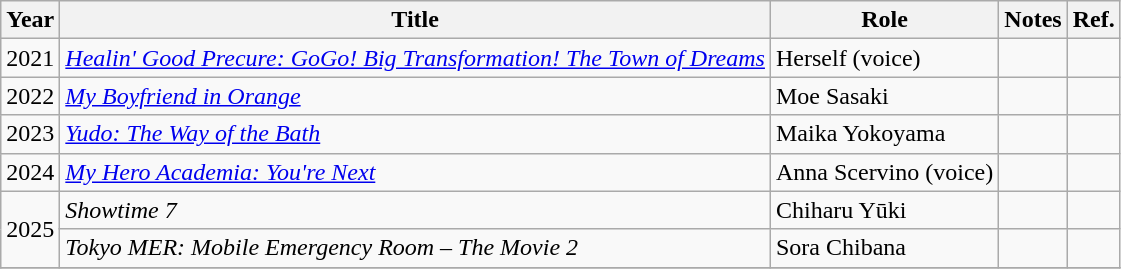<table class="wikitable">
<tr>
<th>Year</th>
<th>Title</th>
<th>Role</th>
<th>Notes</th>
<th>Ref.</th>
</tr>
<tr>
<td>2021</td>
<td><em><a href='#'>Healin' Good Precure: GoGo! Big Transformation! The Town of Dreams</a></em></td>
<td>Herself (voice)</td>
<td></td>
<td></td>
</tr>
<tr>
<td>2022</td>
<td><em><a href='#'>My Boyfriend in Orange</a></em></td>
<td>Moe Sasaki</td>
<td></td>
<td></td>
</tr>
<tr>
<td>2023</td>
<td><em><a href='#'>Yudo: The Way of the Bath</a></em></td>
<td>Maika Yokoyama</td>
<td></td>
<td></td>
</tr>
<tr>
<td>2024</td>
<td><em><a href='#'>My Hero Academia: You're Next</a></em></td>
<td>Anna Scervino (voice)</td>
<td></td>
<td></td>
</tr>
<tr>
<td rowspan=2>2025</td>
<td><em>Showtime 7</em></td>
<td>Chiharu Yūki</td>
<td></td>
<td></td>
</tr>
<tr>
<td><em>Tokyo MER: Mobile Emergency Room – The Movie 2</em></td>
<td>Sora Chibana</td>
<td></td>
<td></td>
</tr>
<tr>
</tr>
</table>
